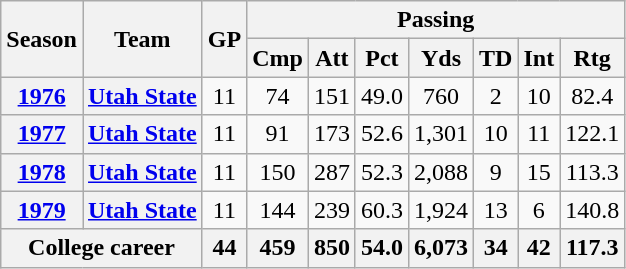<table class="wikitable" style="text-align:center;">
<tr>
<th rowspan="2">Season</th>
<th rowspan="2">Team</th>
<th rowspan="2">GP</th>
<th colspan="7">Passing</th>
</tr>
<tr>
<th>Cmp</th>
<th>Att</th>
<th>Pct</th>
<th>Yds</th>
<th>TD</th>
<th>Int</th>
<th>Rtg</th>
</tr>
<tr>
<th><a href='#'>1976</a></th>
<th><a href='#'>Utah State</a></th>
<td>11</td>
<td>74</td>
<td>151</td>
<td>49.0</td>
<td>760</td>
<td>2</td>
<td>10</td>
<td>82.4</td>
</tr>
<tr>
<th><a href='#'>1977</a></th>
<th><a href='#'>Utah State</a></th>
<td>11</td>
<td>91</td>
<td>173</td>
<td>52.6</td>
<td>1,301</td>
<td>10</td>
<td>11</td>
<td>122.1</td>
</tr>
<tr>
<th><a href='#'>1978</a></th>
<th><a href='#'>Utah State</a></th>
<td>11</td>
<td>150</td>
<td>287</td>
<td>52.3</td>
<td>2,088</td>
<td>9</td>
<td>15</td>
<td>113.3</td>
</tr>
<tr>
<th><a href='#'>1979</a></th>
<th><a href='#'>Utah State</a></th>
<td>11</td>
<td>144</td>
<td>239</td>
<td>60.3</td>
<td>1,924</td>
<td>13</td>
<td>6</td>
<td>140.8</td>
</tr>
<tr>
<th colspan="2">College career</th>
<th>44</th>
<th>459</th>
<th>850</th>
<th>54.0</th>
<th>6,073</th>
<th>34</th>
<th>42</th>
<th>117.3</th>
</tr>
</table>
